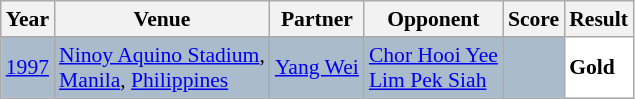<table class="sortable wikitable" style="font-size: 90%;">
<tr>
<th>Year</th>
<th>Venue</th>
<th>Partner</th>
<th>Opponent</th>
<th>Score</th>
<th>Result</th>
</tr>
<tr style="background:#AABBCC">
<td align="center"><a href='#'>1997</a></td>
<td align="left"><a href='#'>Ninoy Aquino Stadium</a>,<br><a href='#'>Manila</a>, <a href='#'>Philippines</a></td>
<td align="left"> <a href='#'>Yang Wei</a></td>
<td align="left"> <a href='#'>Chor Hooi Yee</a> <br>  <a href='#'>Lim Pek Siah</a></td>
<td align="left"></td>
<td style="text-align:left; background:white"> <strong>Gold</strong></td>
</tr>
</table>
